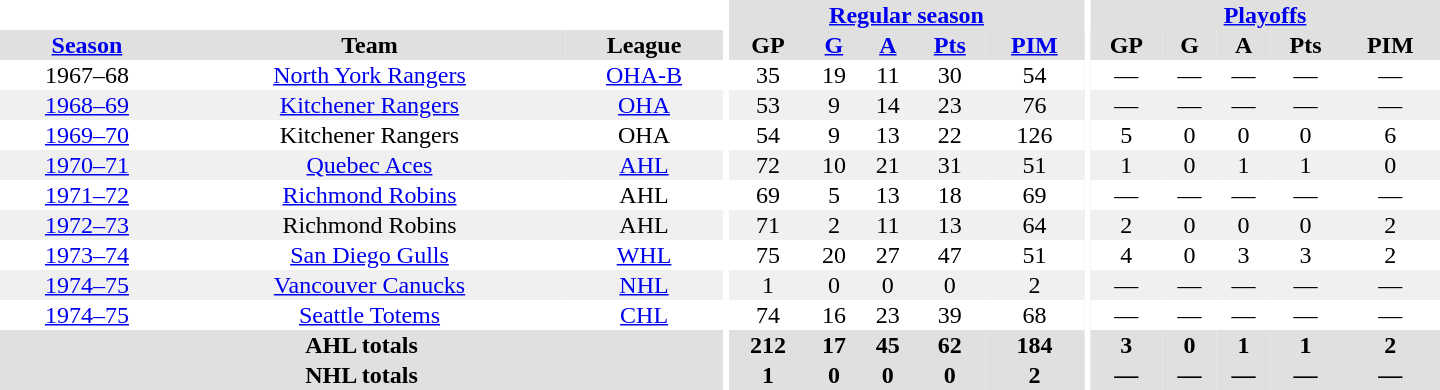<table border="0" cellpadding="1" cellspacing="0" style="text-align:center; width:60em">
<tr bgcolor="#e0e0e0">
<th colspan="3" bgcolor="#ffffff"></th>
<th rowspan="100" bgcolor="#ffffff"></th>
<th colspan="5"><a href='#'>Regular season</a></th>
<th rowspan="100" bgcolor="#ffffff"></th>
<th colspan="5"><a href='#'>Playoffs</a></th>
</tr>
<tr bgcolor="#e0e0e0">
<th><a href='#'>Season</a></th>
<th>Team</th>
<th>League</th>
<th>GP</th>
<th><a href='#'>G</a></th>
<th><a href='#'>A</a></th>
<th><a href='#'>Pts</a></th>
<th><a href='#'>PIM</a></th>
<th>GP</th>
<th>G</th>
<th>A</th>
<th>Pts</th>
<th>PIM</th>
</tr>
<tr>
<td>1967–68</td>
<td><a href='#'>North York Rangers</a></td>
<td><a href='#'>OHA-B</a></td>
<td>35</td>
<td>19</td>
<td>11</td>
<td>30</td>
<td>54</td>
<td>—</td>
<td>—</td>
<td>—</td>
<td>—</td>
<td>—</td>
</tr>
<tr bgcolor="#f0f0f0">
<td><a href='#'>1968–69</a></td>
<td><a href='#'>Kitchener Rangers</a></td>
<td><a href='#'>OHA</a></td>
<td>53</td>
<td>9</td>
<td>14</td>
<td>23</td>
<td>76</td>
<td>—</td>
<td>—</td>
<td>—</td>
<td>—</td>
<td>—</td>
</tr>
<tr>
<td><a href='#'>1969–70</a></td>
<td>Kitchener Rangers</td>
<td>OHA</td>
<td>54</td>
<td>9</td>
<td>13</td>
<td>22</td>
<td>126</td>
<td>5</td>
<td>0</td>
<td>0</td>
<td>0</td>
<td>6</td>
</tr>
<tr bgcolor="#f0f0f0">
<td><a href='#'>1970–71</a></td>
<td><a href='#'>Quebec Aces</a></td>
<td><a href='#'>AHL</a></td>
<td>72</td>
<td>10</td>
<td>21</td>
<td>31</td>
<td>51</td>
<td>1</td>
<td>0</td>
<td>1</td>
<td>1</td>
<td>0</td>
</tr>
<tr>
<td><a href='#'>1971–72</a></td>
<td><a href='#'>Richmond Robins</a></td>
<td>AHL</td>
<td>69</td>
<td>5</td>
<td>13</td>
<td>18</td>
<td>69</td>
<td>—</td>
<td>—</td>
<td>—</td>
<td>—</td>
<td>—</td>
</tr>
<tr bgcolor="#f0f0f0">
<td><a href='#'>1972–73</a></td>
<td>Richmond Robins</td>
<td>AHL</td>
<td>71</td>
<td>2</td>
<td>11</td>
<td>13</td>
<td>64</td>
<td>2</td>
<td>0</td>
<td>0</td>
<td>0</td>
<td>2</td>
</tr>
<tr>
<td><a href='#'>1973–74</a></td>
<td><a href='#'>San Diego Gulls</a></td>
<td><a href='#'>WHL</a></td>
<td>75</td>
<td>20</td>
<td>27</td>
<td>47</td>
<td>51</td>
<td>4</td>
<td>0</td>
<td>3</td>
<td>3</td>
<td>2</td>
</tr>
<tr bgcolor="#f0f0f0">
<td><a href='#'>1974–75</a></td>
<td><a href='#'>Vancouver Canucks</a></td>
<td><a href='#'>NHL</a></td>
<td>1</td>
<td>0</td>
<td>0</td>
<td>0</td>
<td>2</td>
<td>—</td>
<td>—</td>
<td>—</td>
<td>—</td>
<td>—</td>
</tr>
<tr>
<td><a href='#'>1974–75</a></td>
<td><a href='#'>Seattle Totems</a></td>
<td><a href='#'>CHL</a></td>
<td>74</td>
<td>16</td>
<td>23</td>
<td>39</td>
<td>68</td>
<td>—</td>
<td>—</td>
<td>—</td>
<td>—</td>
<td>—</td>
</tr>
<tr bgcolor="#e0e0e0">
<th colspan="3">AHL totals</th>
<th>212</th>
<th>17</th>
<th>45</th>
<th>62</th>
<th>184</th>
<th>3</th>
<th>0</th>
<th>1</th>
<th>1</th>
<th>2</th>
</tr>
<tr bgcolor="#e0e0e0">
<th colspan="3">NHL totals</th>
<th>1</th>
<th>0</th>
<th>0</th>
<th>0</th>
<th>2</th>
<th>—</th>
<th>—</th>
<th>—</th>
<th>—</th>
<th>—</th>
</tr>
</table>
